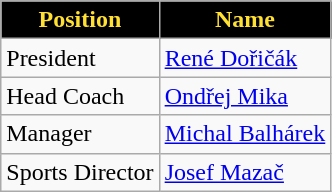<table class="wikitable">
<tr>
<th style="color:#FFE033; background:#000000">Position</th>
<th style="color:#FFE033; background:#000000">Name</th>
</tr>
<tr>
<td>President</td>
<td> <a href='#'>René Dořičák</a></td>
</tr>
<tr>
<td>Head Coach</td>
<td> <a href='#'>Ondřej Mika</a></td>
</tr>
<tr>
<td>Manager</td>
<td> <a href='#'>Michal Balhárek</a></td>
</tr>
<tr>
<td>Sports Director</td>
<td> <a href='#'>Josef Mazač</a></td>
</tr>
</table>
